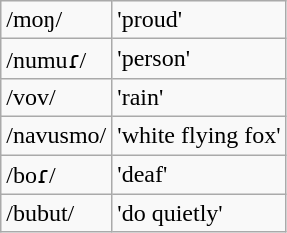<table class="wikitable">
<tr>
<td>/moŋ/</td>
<td>'proud'</td>
</tr>
<tr>
<td>/numuɾ/</td>
<td>'person'</td>
</tr>
<tr>
<td>/vov/</td>
<td>'rain'</td>
</tr>
<tr>
<td>/navusmo/</td>
<td>'white flying fox'</td>
</tr>
<tr>
<td>/boɾ/</td>
<td>'deaf'</td>
</tr>
<tr>
<td>/bubut/</td>
<td>'do quietly'</td>
</tr>
</table>
